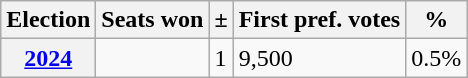<table class="wikitable">
<tr>
<th>Election</th>
<th>Seats won</th>
<th>±</th>
<th>First pref. votes</th>
<th>%</th>
</tr>
<tr>
<th><a href='#'>2024</a></th>
<td></td>
<td> 1</td>
<td>9,500</td>
<td>0.5%</td>
</tr>
</table>
